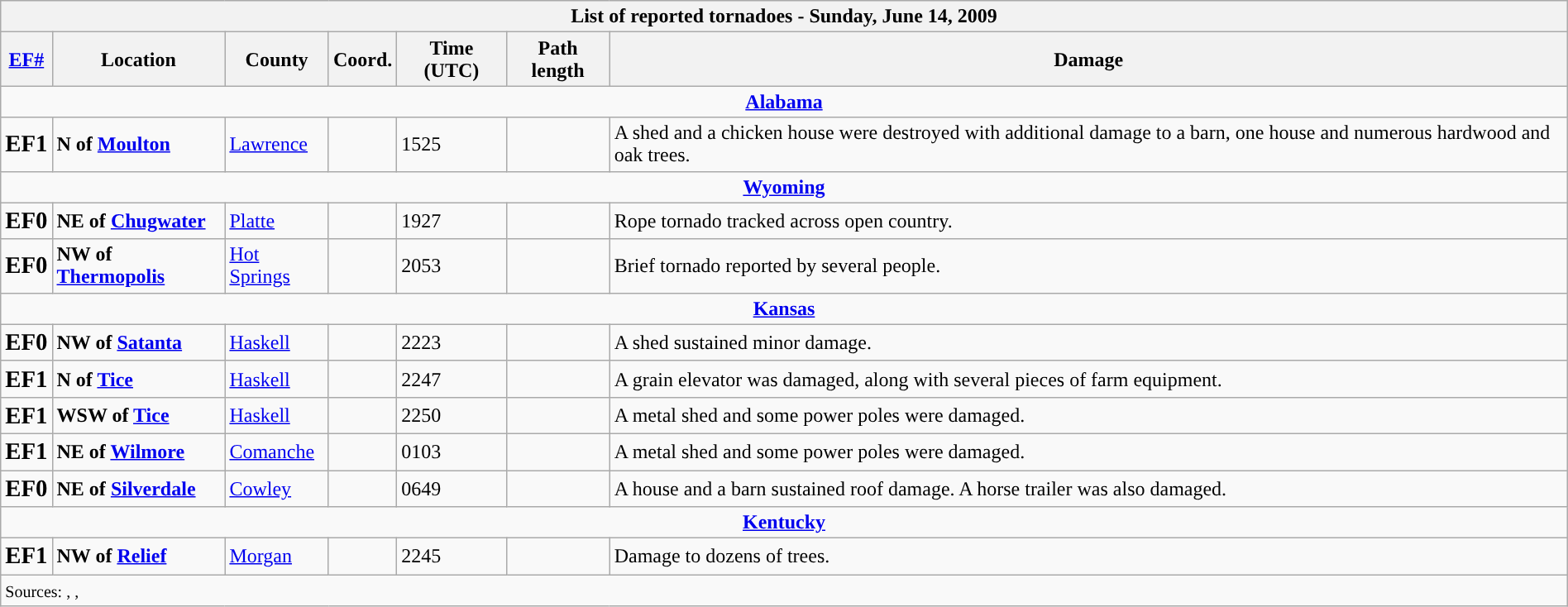<table class="wikitable collapsible" width="100%">
<tr>
<th colspan="7">List of reported tornadoes - Sunday, June 14, 2009</th>
</tr>
<tr>
<th><a href='#'>EF#</a></th>
<th>Location</th>
<th>County</th>
<th>Coord.</th>
<th>Time (UTC)</th>
<th>Path length</th>
<th>Damage</th>
</tr>
<tr>
<td colspan="7" align=center><strong><a href='#'>Alabama</a></strong></td>
</tr>
<tr>
<td><big><strong>EF1</strong></big></td>
<td><strong>N of <a href='#'>Moulton</a></strong></td>
<td><a href='#'>Lawrence</a></td>
<td></td>
<td>1525</td>
<td></td>
<td>A shed and a chicken house were destroyed with additional damage to a barn, one house and numerous hardwood and oak trees.</td>
</tr>
<tr>
<td colspan="7" align=center><strong><a href='#'>Wyoming</a></strong></td>
</tr>
<tr>
<td><big><strong>EF0</strong></big></td>
<td><strong>NE of <a href='#'>Chugwater</a></strong></td>
<td><a href='#'>Platte</a></td>
<td></td>
<td>1927</td>
<td></td>
<td>Rope tornado tracked across open country.</td>
</tr>
<tr>
<td><big><strong>EF0</strong></big></td>
<td><strong>NW of <a href='#'>Thermopolis</a></strong></td>
<td><a href='#'>Hot Springs</a></td>
<td></td>
<td>2053</td>
<td></td>
<td>Brief tornado reported by several people.</td>
</tr>
<tr>
<td colspan="7" align=center><strong><a href='#'>Kansas</a></strong></td>
</tr>
<tr>
<td><big><strong>EF0</strong></big></td>
<td><strong>NW of <a href='#'>Satanta</a></strong></td>
<td><a href='#'>Haskell</a></td>
<td></td>
<td>2223</td>
<td></td>
<td>A shed sustained minor damage.</td>
</tr>
<tr>
<td><big><strong>EF1</strong></big></td>
<td><strong>N of <a href='#'>Tice</a></strong></td>
<td><a href='#'>Haskell</a></td>
<td></td>
<td>2247</td>
<td></td>
<td>A grain elevator was damaged, along with several pieces of farm equipment.</td>
</tr>
<tr>
<td><big><strong>EF1</strong></big></td>
<td><strong>WSW of <a href='#'>Tice</a></strong></td>
<td><a href='#'>Haskell</a></td>
<td></td>
<td>2250</td>
<td></td>
<td>A metal shed and some power poles were damaged.</td>
</tr>
<tr>
<td><big><strong>EF1</strong></big></td>
<td><strong>NE of <a href='#'>Wilmore</a></strong></td>
<td><a href='#'>Comanche</a></td>
<td></td>
<td>0103</td>
<td></td>
<td>A metal shed and some power poles were damaged.</td>
</tr>
<tr>
<td><big><strong>EF0</strong></big></td>
<td><strong>NE of <a href='#'>Silverdale</a></strong></td>
<td><a href='#'>Cowley</a></td>
<td></td>
<td>0649</td>
<td></td>
<td>A house and a barn sustained roof damage. A horse trailer was also damaged.</td>
</tr>
<tr>
<td colspan="7" align=center><strong><a href='#'>Kentucky</a></strong></td>
</tr>
<tr>
<td><big><strong>EF1</strong></big></td>
<td><strong>NW of <a href='#'>Relief</a></strong></td>
<td><a href='#'>Morgan</a></td>
<td></td>
<td>2245</td>
<td></td>
<td>Damage to dozens of trees.</td>
</tr>
<tr>
<td colspan="7"><small>Sources: , , </small></td>
</tr>
</table>
